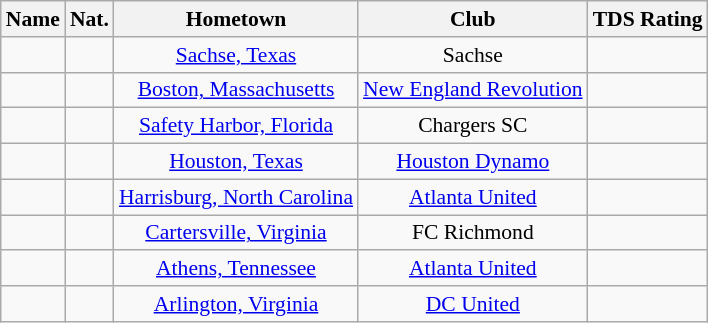<table class="wikitable" style="font-size:90%; text-align:center;" border="1">
<tr>
<th>Name</th>
<th>Nat.</th>
<th>Hometown</th>
<th>Club</th>
<th>TDS Rating</th>
</tr>
<tr>
<td></td>
<td></td>
<td><a href='#'>Sachse, Texas</a></td>
<td>Sachse</td>
<td></td>
</tr>
<tr>
<td></td>
<td></td>
<td><a href='#'>Boston, Massachusetts</a></td>
<td><a href='#'>New England Revolution</a></td>
<td></td>
</tr>
<tr>
<td></td>
<td></td>
<td><a href='#'>Safety Harbor, Florida</a></td>
<td>Chargers SC</td>
<td></td>
</tr>
<tr>
<td></td>
<td></td>
<td><a href='#'>Houston, Texas</a></td>
<td><a href='#'>Houston Dynamo</a></td>
<td></td>
</tr>
<tr>
<td></td>
<td></td>
<td><a href='#'>Harrisburg, North Carolina</a></td>
<td><a href='#'>Atlanta United</a></td>
<td></td>
</tr>
<tr>
<td></td>
<td></td>
<td><a href='#'>Cartersville, Virginia</a></td>
<td>FC Richmond</td>
<td></td>
</tr>
<tr>
<td></td>
<td></td>
<td><a href='#'>Athens, Tennessee</a></td>
<td><a href='#'>Atlanta United</a></td>
<td></td>
</tr>
<tr>
<td></td>
<td></td>
<td><a href='#'>Arlington, Virginia</a></td>
<td><a href='#'>DC United</a></td>
<td></td>
</tr>
</table>
